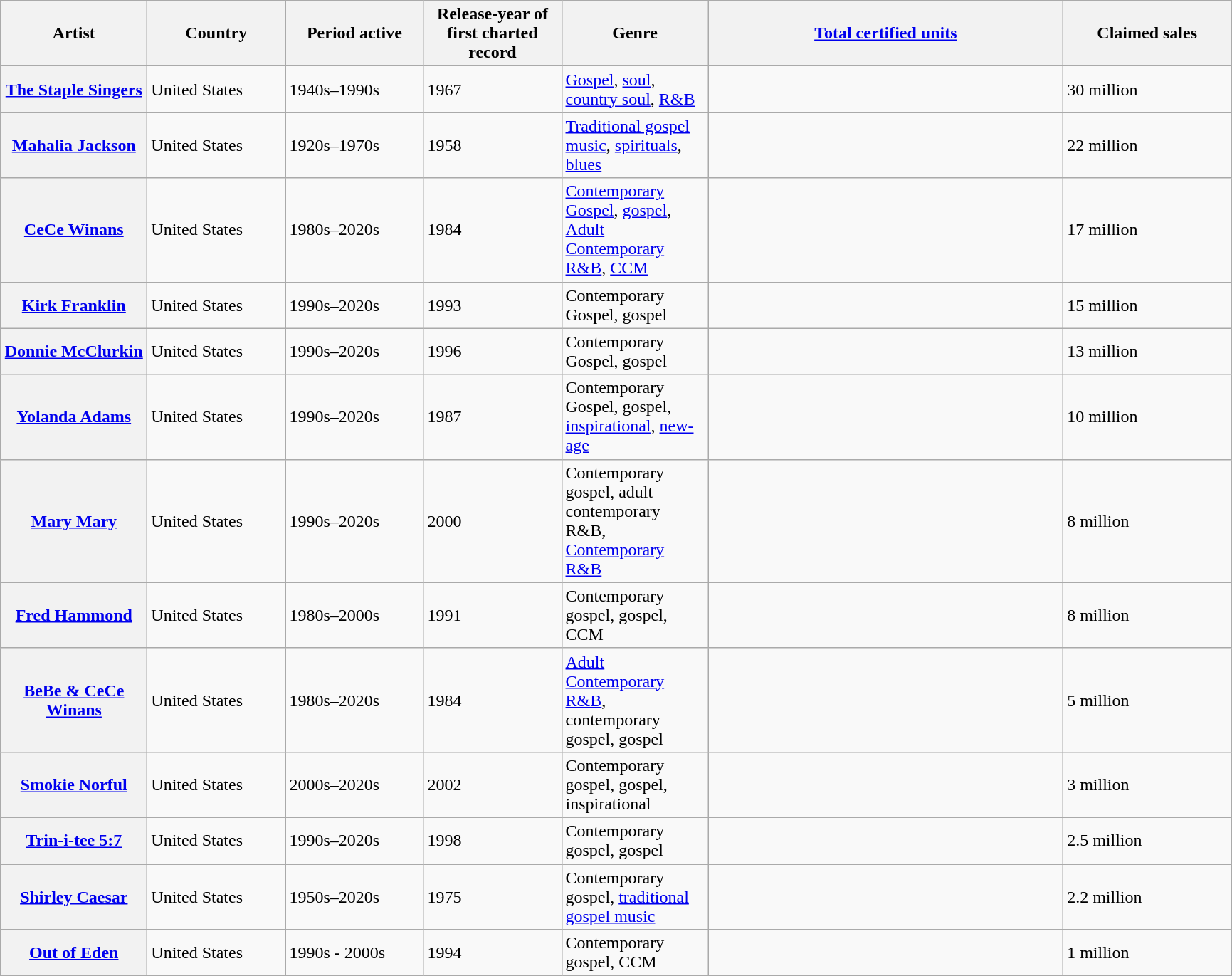<table class="wikitable plainrowheaders sortable">
<tr>
<th scope="col" style="width:130px;">Artist</th>
<th scope="col" style="width:122px;">Country</th>
<th scope="col" style="width:122px;">Period active</th>
<th scope="col" style="width:122px;">Release-year of first charted record</th>
<th scope="col" style="width:130px;">Genre</th>
<th scope="col" style="width:325px;"><a href='#'>Total certified units</a></th>
<th scope="col" style="width:150px;">Claimed sales</th>
</tr>
<tr>
<th scope="row"><a href='#'>The Staple Singers</a></th>
<td>United States</td>
<td>1940s–1990s</td>
<td>1967</td>
<td><a href='#'>Gospel</a>, <a href='#'>soul</a>, <a href='#'>country soul</a>, <a href='#'>R&B</a></td>
<td><br></td>
<td>30 million</td>
</tr>
<tr>
<th scope="row"><a href='#'>Mahalia Jackson</a></th>
<td>United States</td>
<td>1920s–1970s</td>
<td>1958</td>
<td><a href='#'>Traditional gospel music</a>, <a href='#'>spirituals</a>, <a href='#'>blues</a></td>
<td></td>
<td>22 million</td>
</tr>
<tr>
<th scope="row"><a href='#'>CeCe Winans</a></th>
<td>United States</td>
<td>1980s–2020s</td>
<td>1984</td>
<td><a href='#'>Contemporary Gospel</a>, <a href='#'>gospel</a>, <a href='#'>Adult Contemporary R&B</a>, <a href='#'>CCM</a></td>
<td><br></td>
<td>17 million</td>
</tr>
<tr>
<th scope="row"><a href='#'>Kirk Franklin</a></th>
<td>United States</td>
<td>1990s–2020s</td>
<td>1993</td>
<td>Contemporary Gospel, gospel</td>
<td><br></td>
<td>15 million</td>
</tr>
<tr>
<th scope="row"><a href='#'>Donnie McClurkin</a></th>
<td>United States</td>
<td>1990s–2020s</td>
<td>1996</td>
<td>Contemporary Gospel, gospel</td>
<td><br></td>
<td>13 million</td>
</tr>
<tr>
<th scope="row"><a href='#'>Yolanda Adams</a></th>
<td>United States</td>
<td>1990s–2020s</td>
<td>1987</td>
<td>Contemporary Gospel, gospel, <a href='#'>inspirational</a>, <a href='#'>new-age</a></td>
<td><br></td>
<td>10 million</td>
</tr>
<tr>
<th scope="row"><a href='#'>Mary Mary</a></th>
<td>United States</td>
<td>1990s–2020s</td>
<td>2000</td>
<td>Contemporary gospel, adult contemporary R&B, <a href='#'>Contemporary R&B</a></td>
<td><br></td>
<td>8 million</td>
</tr>
<tr>
<th scope="row"><a href='#'>Fred Hammond</a></th>
<td>United States</td>
<td>1980s–2000s</td>
<td>1991</td>
<td>Contemporary gospel, gospel, CCM</td>
<td><br></td>
<td>8 million</td>
</tr>
<tr>
<th scope="row"><a href='#'>BeBe & CeCe Winans</a></th>
<td>United States</td>
<td>1980s–2020s</td>
<td>1984</td>
<td><a href='#'>Adult Contemporary R&B</a>, contemporary gospel, gospel</td>
<td><br></td>
<td>5 million</td>
</tr>
<tr>
<th scope="row"><a href='#'>Smokie Norful</a></th>
<td>United States</td>
<td>2000s–2020s</td>
<td>2002</td>
<td>Contemporary gospel, gospel, inspirational</td>
<td><br></td>
<td>3 million</td>
</tr>
<tr>
<th scope="row"><a href='#'>Trin-i-tee 5:7</a></th>
<td>United States</td>
<td>1990s–2020s</td>
<td>1998</td>
<td>Contemporary gospel, gospel</td>
<td><br></td>
<td>2.5 million</td>
</tr>
<tr>
<th scope="row"><a href='#'>Shirley Caesar</a></th>
<td>United States</td>
<td>1950s–2020s</td>
<td>1975</td>
<td>Contemporary gospel, <a href='#'>traditional gospel music</a></td>
<td><br></td>
<td>2.2 million</td>
</tr>
<tr>
<th scope="row"><a href='#'>Out of Eden</a></th>
<td>United States</td>
<td>1990s - 2000s</td>
<td>1994</td>
<td>Contemporary gospel, CCM</td>
<td></td>
<td>1 million</td>
</tr>
</table>
